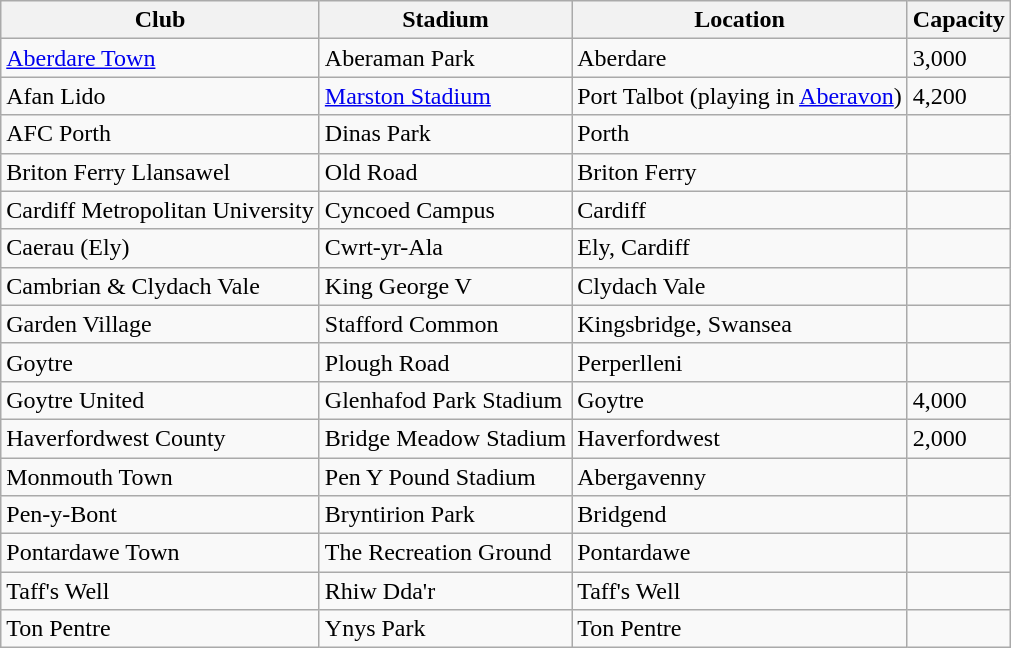<table class="wikitable">
<tr>
<th>Club</th>
<th>Stadium</th>
<th>Location</th>
<th>Capacity</th>
</tr>
<tr>
<td><a href='#'>Aberdare Town</a></td>
<td>Aberaman Park</td>
<td>Aberdare</td>
<td>3,000</td>
</tr>
<tr>
<td>Afan Lido</td>
<td><a href='#'>Marston Stadium</a></td>
<td>Port Talbot (playing in <a href='#'>Aberavon</a>)</td>
<td>4,200</td>
</tr>
<tr>
<td>AFC Porth</td>
<td>Dinas Park</td>
<td>Porth</td>
<td></td>
</tr>
<tr>
<td>Briton Ferry Llansawel</td>
<td>Old Road</td>
<td>Briton Ferry</td>
<td></td>
</tr>
<tr>
<td>Cardiff Metropolitan University</td>
<td>Cyncoed Campus</td>
<td>Cardiff</td>
<td></td>
</tr>
<tr>
<td>Caerau (Ely)</td>
<td>Cwrt-yr-Ala</td>
<td>Ely, Cardiff</td>
<td></td>
</tr>
<tr>
<td>Cambrian & Clydach Vale</td>
<td>King George V</td>
<td>Clydach Vale</td>
<td></td>
</tr>
<tr>
<td>Garden Village</td>
<td>Stafford Common</td>
<td>Kingsbridge, Swansea</td>
<td></td>
</tr>
<tr>
<td>Goytre</td>
<td>Plough Road</td>
<td>Perperlleni</td>
<td></td>
</tr>
<tr>
<td>Goytre United</td>
<td>Glenhafod Park Stadium</td>
<td>Goytre</td>
<td>4,000</td>
</tr>
<tr>
<td>Haverfordwest County</td>
<td>Bridge Meadow Stadium</td>
<td>Haverfordwest</td>
<td>2,000</td>
</tr>
<tr>
<td>Monmouth Town</td>
<td>Pen Y Pound Stadium</td>
<td>Abergavenny</td>
<td></td>
</tr>
<tr>
<td>Pen-y-Bont</td>
<td>Bryntirion Park</td>
<td>Bridgend</td>
<td></td>
</tr>
<tr>
<td>Pontardawe Town</td>
<td>The Recreation Ground</td>
<td>Pontardawe</td>
<td></td>
</tr>
<tr>
<td>Taff's Well</td>
<td>Rhiw Dda'r</td>
<td>Taff's Well</td>
<td></td>
</tr>
<tr>
<td>Ton Pentre</td>
<td>Ynys Park</td>
<td>Ton Pentre</td>
<td></td>
</tr>
</table>
